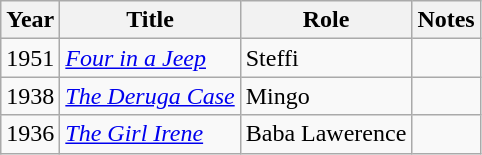<table class="wikitable sortable">
<tr>
<th>Year</th>
<th>Title</th>
<th>Role</th>
<th class="unsortable">Notes</th>
</tr>
<tr>
<td>1951</td>
<td><em><a href='#'>Four in a Jeep</a></em></td>
<td>Steffi</td>
<td></td>
</tr>
<tr>
<td>1938</td>
<td><em><a href='#'>The Deruga Case</a></em></td>
<td>Mingo</td>
<td></td>
</tr>
<tr>
<td>1936</td>
<td><em><a href='#'>The Girl Irene</a></em></td>
<td>Baba Lawerence</td>
<td></td>
</tr>
</table>
